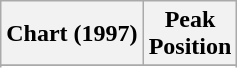<table class="wikitable sortable plainrowheaders">
<tr>
<th>Chart (1997)</th>
<th>Peak <br> Position</th>
</tr>
<tr>
</tr>
<tr>
</tr>
<tr>
</tr>
</table>
